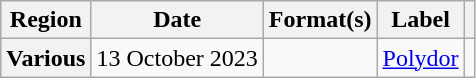<table class="wikitable plainrowheaders">
<tr>
<th scope="col">Region</th>
<th scope="col">Date</th>
<th scope="col">Format(s)</th>
<th scope="col">Label</th>
<th scope="col"></th>
</tr>
<tr>
<th scope="row">Various</th>
<td>13 October 2023</td>
<td></td>
<td><a href='#'>Polydor</a></td>
<td style="text-align:center;"></td>
</tr>
</table>
